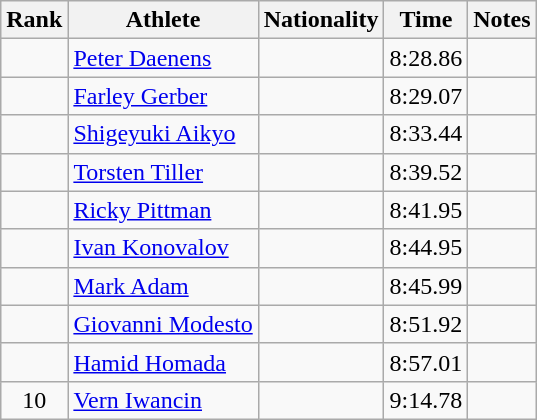<table class="wikitable sortable" style="text-align:center">
<tr>
<th>Rank</th>
<th>Athlete</th>
<th>Nationality</th>
<th>Time</th>
<th>Notes</th>
</tr>
<tr>
<td></td>
<td align=left><a href='#'>Peter Daenens</a></td>
<td align=left></td>
<td>8:28.86</td>
<td></td>
</tr>
<tr>
<td></td>
<td align=left><a href='#'>Farley Gerber</a></td>
<td align=left></td>
<td>8:29.07</td>
<td></td>
</tr>
<tr>
<td></td>
<td align=left><a href='#'>Shigeyuki Aikyo</a></td>
<td align=left></td>
<td>8:33.44</td>
<td></td>
</tr>
<tr>
<td></td>
<td align=left><a href='#'>Torsten Tiller</a></td>
<td align=left></td>
<td>8:39.52</td>
<td></td>
</tr>
<tr>
<td></td>
<td align=left><a href='#'>Ricky Pittman</a></td>
<td align=left></td>
<td>8:41.95</td>
<td></td>
</tr>
<tr>
<td></td>
<td align=left><a href='#'>Ivan Konovalov</a></td>
<td align=left></td>
<td>8:44.95</td>
<td></td>
</tr>
<tr>
<td></td>
<td align=left><a href='#'>Mark Adam</a></td>
<td align=left></td>
<td>8:45.99</td>
<td></td>
</tr>
<tr>
<td></td>
<td align=left><a href='#'>Giovanni Modesto</a></td>
<td align=left></td>
<td>8:51.92</td>
<td></td>
</tr>
<tr>
<td></td>
<td align=left><a href='#'>Hamid Homada</a></td>
<td align=left></td>
<td>8:57.01</td>
<td></td>
</tr>
<tr>
<td>10</td>
<td align=left><a href='#'>Vern Iwancin</a></td>
<td align=left></td>
<td>9:14.78</td>
<td></td>
</tr>
</table>
